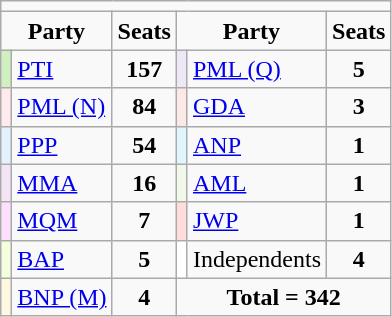<table class ="wikitable floatright">
<tr>
<td colspan=8></td>
</tr>
<tr>
<td colspan=2 style="text-align: center"><strong>Party</strong></td>
<td style="text-align: center"><strong>Seats</strong></td>
<td colspan=2 style="text-align: center"><strong>Party</strong></td>
<td style="text-align: center"><strong>Seats</strong></td>
</tr>
<tr>
<td bgcolor="#D0F0C0"></td>
<td><a href='#'>PTI</a></td>
<td style="text-align: center"><strong>157</strong></td>
<td bgcolor="#EDE7F6"></td>
<td><a href='#'>PML (Q)</a></td>
<td style="text-align: center"><strong>5</strong></td>
</tr>
<tr>
<td bgcolor="#FFEBEE"></td>
<td><a href='#'>PML (N)</a></td>
<td style="text-align: center"><strong>84</strong></td>
<td bgcolor="#FBE9E7"></td>
<td><a href='#'>GDA</a></td>
<td style="text-align: center"><strong>3</strong></td>
</tr>
<tr>
<td bgcolor="#E3F2FD"></td>
<td><a href='#'>PPP</a></td>
<td style="text-align: center"><strong>54</strong></td>
<td bgcolor="#E1F5FE"></td>
<td><a href='#'>ANP</a></td>
<td style="text-align: center"><strong>1</strong></td>
</tr>
<tr>
<td bgcolor="#F3E5F5"></td>
<td><a href='#'>MMA</a></td>
<td style="text-align: center"><strong>16</strong></td>
<td bgcolor="#F1F8E9"></td>
<td><a href='#'>AML</a></td>
<td style="text-align: center"><strong>1</strong></td>
</tr>
<tr>
<td bgcolor="#FDE0FF"></td>
<td><a href='#'>MQM</a></td>
<td style="text-align: center"><strong>7</strong></td>
<td bgcolor="#FFDDDD"></td>
<td><a href='#'>JWP</a></td>
<td style="text-align: center"><strong>1</strong></td>
</tr>
<tr>
<td bgcolor="#F4FFDD"></td>
<td><a href='#'>BAP</a></td>
<td style="text-align: center"><strong>5</strong></td>
<td bgcolor="White"></td>
<td>Independents</td>
<td style="text-align: center"><strong>4</strong></td>
</tr>
<tr>
<td bgcolor="#FFF8E1"></td>
<td><a href='#'>BNP (M)</a></td>
<td style="text-align: center"><strong>4</strong></td>
<td colspan=4 style="text-align: center"><strong>Total = 342</strong></td>
</tr>
</table>
